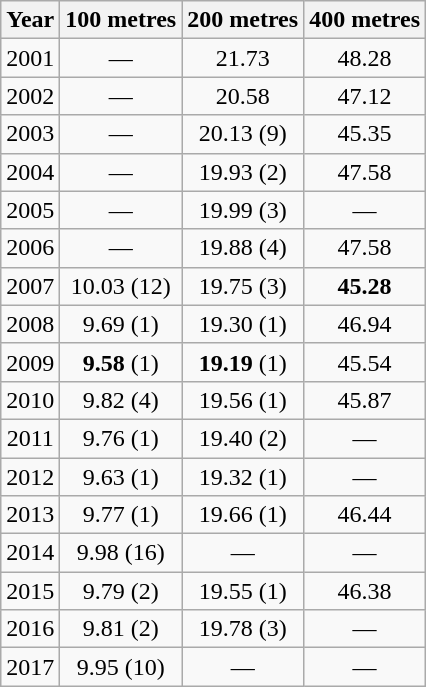<table class="wikitable sortable" style="text-align: center">
<tr>
<th>Year</th>
<th>100 metres</th>
<th>200 metres</th>
<th>400 metres</th>
</tr>
<tr>
<td>2001</td>
<td data-sort-value=999.99>—</td>
<td>21.73</td>
<td>48.28</td>
</tr>
<tr>
<td>2002</td>
<td data-sort-value=999.99>—</td>
<td>20.58</td>
<td>47.12</td>
</tr>
<tr>
<td>2003</td>
<td data-sort-value=999.99>—</td>
<td>20.13 (9)</td>
<td>45.35</td>
</tr>
<tr>
<td>2004</td>
<td data-sort-value=999.99>—</td>
<td>19.93 (2)</td>
<td>47.58</td>
</tr>
<tr>
<td>2005</td>
<td data-sort-value=999.99>—</td>
<td>19.99 (3)</td>
<td data-sort-value=999.99>—</td>
</tr>
<tr>
<td>2006</td>
<td data-sort-value=999.99>—</td>
<td>19.88 (4)</td>
<td>47.58</td>
</tr>
<tr>
<td>2007</td>
<td>10.03 (12)</td>
<td>19.75 (3)</td>
<td><strong>45.28</strong></td>
</tr>
<tr>
<td>2008</td>
<td>9.69 (1)</td>
<td>19.30 (1)</td>
<td>46.94</td>
</tr>
<tr>
<td>2009</td>
<td><strong>9.58</strong> (1)</td>
<td><strong>19.19</strong> (1)</td>
<td>45.54</td>
</tr>
<tr>
<td>2010</td>
<td>9.82 (4)</td>
<td>19.56 (1)</td>
<td>45.87</td>
</tr>
<tr>
<td>2011</td>
<td>9.76 (1)</td>
<td>19.40 (2)</td>
<td data-sort-value=999.99>—</td>
</tr>
<tr>
<td>2012</td>
<td>9.63 (1)</td>
<td>19.32 (1)</td>
<td data-sort-value=999.99>—</td>
</tr>
<tr>
<td>2013</td>
<td>9.77 (1)</td>
<td>19.66 (1)</td>
<td>46.44</td>
</tr>
<tr>
<td>2014</td>
<td>9.98 (16)</td>
<td data-sort-value=999.99>—</td>
<td data-sort-value=999.99>—</td>
</tr>
<tr>
<td>2015</td>
<td>9.79 (2)</td>
<td>19.55 (1)</td>
<td>46.38</td>
</tr>
<tr>
<td>2016</td>
<td>9.81 (2)</td>
<td>19.78 (3)</td>
<td data-sort-value=999.99>—</td>
</tr>
<tr>
<td>2017</td>
<td>9.95 (10)</td>
<td data-sort-value=999.99>—</td>
<td data-sort-value=999.99>—</td>
</tr>
</table>
